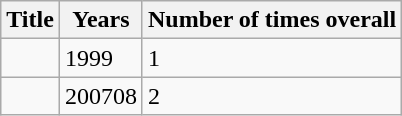<table class="wikitable">
<tr>
<th>Title</th>
<th>Years</th>
<th>Number of times overall</th>
</tr>
<tr>
<td></td>
<td>1999</td>
<td>1</td>
</tr>
<tr>
<td></td>
<td>200708</td>
<td>2</td>
</tr>
</table>
